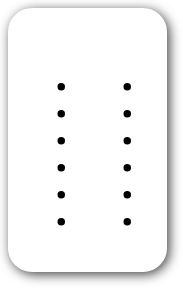<table style="border-radius:1em; box-shadow:0.1em 0.1em 0.5em rgba(0,0,0,0.75); background:white; border:1px solid white; padding:5px;">
<tr style="vertical-align:top;">
<td><br><ul><li></li><li></li><li></li><li></li><li></li><li></li></ul></td>
<td valign=top><br><ul><li></li><li></li><li></li><li></li><li></li><li></li></ul></td>
<td></td>
</tr>
</table>
